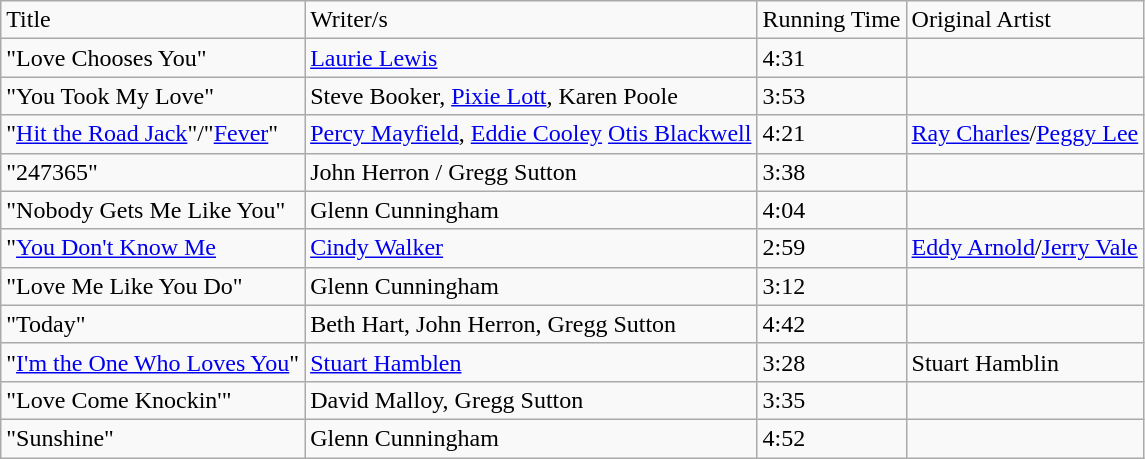<table class="wikitable">
<tr>
<td>Title</td>
<td>Writer/s</td>
<td>Running Time</td>
<td>Original Artist</td>
</tr>
<tr>
<td>"Love Chooses You"</td>
<td><a href='#'>Laurie Lewis</a></td>
<td>4:31</td>
<td></td>
</tr>
<tr>
<td>"You Took My Love"</td>
<td>Steve Booker, <a href='#'>Pixie Lott</a>, Karen Poole</td>
<td>3:53</td>
</tr>
<tr>
<td>"<a href='#'>Hit the Road Jack</a>"/"<a href='#'>Fever</a>"</td>
<td><a href='#'>Percy Mayfield</a>, <a href='#'>Eddie Cooley</a> <a href='#'>Otis Blackwell</a></td>
<td>4:21</td>
<td><a href='#'>Ray Charles</a>/<a href='#'>Peggy Lee</a></td>
</tr>
<tr>
<td>"247365"</td>
<td>John Herron / Gregg Sutton</td>
<td>3:38</td>
</tr>
<tr>
<td>"Nobody Gets Me Like You"</td>
<td>Glenn Cunningham</td>
<td>4:04</td>
<td></td>
</tr>
<tr>
<td>"<a href='#'>You Don't Know Me</a></td>
<td><a href='#'>Cindy Walker</a></td>
<td>2:59</td>
<td><a href='#'>Eddy Arnold</a>/<a href='#'>Jerry Vale</a></td>
</tr>
<tr>
<td>"Love Me Like You Do"</td>
<td>Glenn Cunningham</td>
<td>3:12</td>
</tr>
<tr>
<td>"Today"</td>
<td>Beth Hart, John Herron, Gregg Sutton</td>
<td>4:42</td>
<td></td>
</tr>
<tr>
<td>"<a href='#'>I'm the One Who Loves You</a>"</td>
<td><a href='#'>Stuart Hamblen</a></td>
<td>3:28</td>
<td>Stuart Hamblin</td>
</tr>
<tr>
<td>"Love Come Knockin'"</td>
<td>David Malloy, Gregg Sutton</td>
<td>3:35</td>
</tr>
<tr>
<td>"Sunshine"</td>
<td>Glenn Cunningham</td>
<td>4:52</td>
<td></td>
</tr>
</table>
